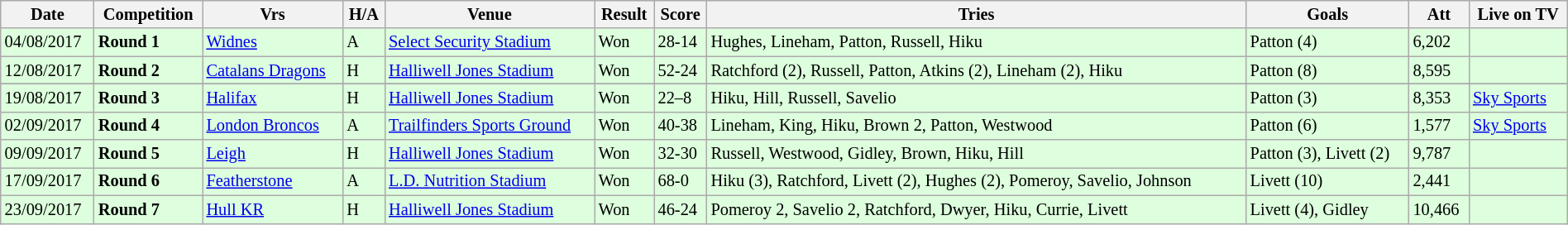<table class="wikitable" style="font-size:85%;" width="100%">
<tr>
<th>Date</th>
<th>Competition</th>
<th>Vrs</th>
<th>H/A</th>
<th>Venue</th>
<th>Result</th>
<th>Score</th>
<th>Tries</th>
<th>Goals</th>
<th>Att</th>
<th>Live on TV</th>
</tr>
<tr style="background:#ddffdd;" width=20 |>
<td>04/08/2017</td>
<td><strong>Round 1</strong></td>
<td> <a href='#'>Widnes</a></td>
<td>A</td>
<td><a href='#'>Select Security Stadium</a></td>
<td>Won</td>
<td>28-14</td>
<td>Hughes, Lineham, Patton, Russell, Hiku</td>
<td>Patton (4)</td>
<td>6,202</td>
<td></td>
</tr>
<tr style="background:#ddffdd;" width=20 |>
<td>12/08/2017</td>
<td><strong>Round 2</strong></td>
<td> <a href='#'>Catalans Dragons</a></td>
<td>H</td>
<td><a href='#'>Halliwell Jones Stadium</a></td>
<td>Won</td>
<td>52-24</td>
<td>Ratchford (2), Russell, Patton, Atkins (2), Lineham (2), Hiku</td>
<td>Patton (8)</td>
<td>8,595</td>
<td></td>
</tr>
<tr>
</tr>
<tr style="background:#ddffdd;" width=20 |>
<td>19/08/2017</td>
<td><strong>Round 3</strong></td>
<td> <a href='#'>Halifax</a></td>
<td>H</td>
<td><a href='#'>Halliwell Jones Stadium</a></td>
<td>Won</td>
<td>22–8</td>
<td>Hiku, Hill, Russell, Savelio</td>
<td>Patton (3)</td>
<td>8,353</td>
<td><a href='#'>Sky Sports</a></td>
</tr>
<tr style="background:#ddffdd;" width=20 |>
<td>02/09/2017</td>
<td><strong>Round 4</strong></td>
<td> <a href='#'>London Broncos</a></td>
<td>A</td>
<td><a href='#'>Trailfinders Sports Ground</a></td>
<td>Won</td>
<td>40-38</td>
<td>Lineham, King, Hiku, Brown 2, Patton, Westwood</td>
<td>Patton (6)</td>
<td>1,577</td>
<td><a href='#'>Sky Sports</a></td>
</tr>
<tr style="background:#ddffdd;" width=20 |>
<td>09/09/2017</td>
<td><strong>Round 5</strong></td>
<td> <a href='#'>Leigh</a></td>
<td>H</td>
<td><a href='#'>Halliwell Jones Stadium</a></td>
<td>Won</td>
<td>32-30</td>
<td>Russell, Westwood, Gidley, Brown, Hiku, Hill</td>
<td>Patton (3), Livett (2)</td>
<td>9,787</td>
<td></td>
</tr>
<tr style="background:#ddffdd;" width=20 |>
<td>17/09/2017</td>
<td><strong>Round 6</strong></td>
<td> <a href='#'>Featherstone</a></td>
<td>A</td>
<td><a href='#'>L.D. Nutrition Stadium</a></td>
<td>Won</td>
<td>68-0</td>
<td>Hiku (3), Ratchford, Livett (2), Hughes (2), Pomeroy, Savelio, Johnson</td>
<td>Livett (10)</td>
<td>2,441</td>
<td></td>
</tr>
<tr style="background:#ddffdd;" width=20 |>
<td>23/09/2017</td>
<td><strong>Round 7</strong></td>
<td> <a href='#'>Hull KR</a></td>
<td>H</td>
<td><a href='#'>Halliwell Jones Stadium</a></td>
<td>Won</td>
<td>46-24</td>
<td>Pomeroy 2, Savelio 2, Ratchford, Dwyer, Hiku, Currie, Livett</td>
<td>Livett (4), Gidley</td>
<td>10,466</td>
<td></td>
</tr>
</table>
